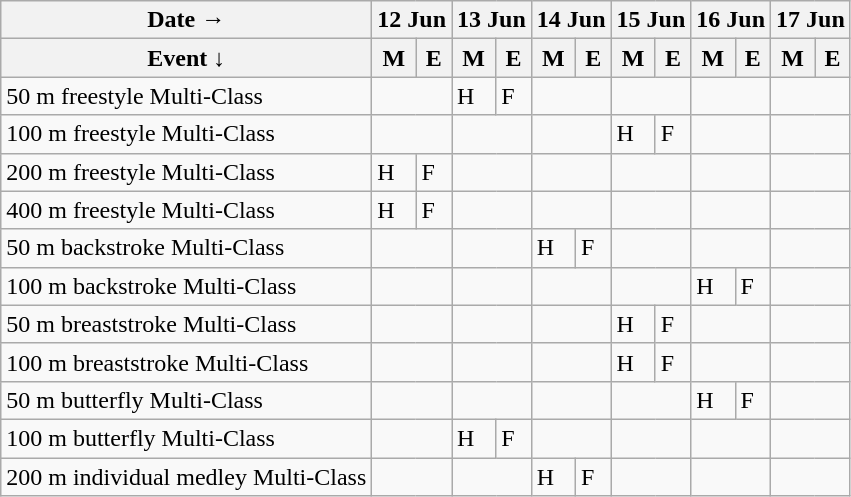<table class="wikitable swimming-schedule" style="flex:min-content 1 0">
<tr>
<th>Date →</th>
<th colspan=2>12 Jun</th>
<th colspan=2>13 Jun</th>
<th colspan=2>14 Jun</th>
<th colspan=2>15 Jun</th>
<th colspan=2>16 Jun</th>
<th colspan=2>17 Jun</th>
</tr>
<tr>
<th>Event ↓</th>
<th>M</th>
<th>E</th>
<th>M</th>
<th>E</th>
<th>M</th>
<th>E</th>
<th>M</th>
<th>E</th>
<th>M</th>
<th>E</th>
<th>M</th>
<th>E</th>
</tr>
<tr>
<td class=event>50 m freestyle Multi-Class</td>
<td colspan=2></td>
<td class=heats>H</td>
<td class=final>F</td>
<td colspan=2></td>
<td colspan=2></td>
<td colspan=2></td>
<td colspan=2></td>
</tr>
<tr>
<td class=event>100 m freestyle Multi-Class</td>
<td colspan=2></td>
<td colspan=2></td>
<td colspan=2></td>
<td class=heats>H</td>
<td class=final>F</td>
<td colspan=2></td>
<td colspan=2></td>
</tr>
<tr>
<td class=event>200 m freestyle Multi-Class</td>
<td class=heats>H</td>
<td class=final>F</td>
<td colspan=2></td>
<td colspan=2></td>
<td colspan=2></td>
<td colspan=2></td>
<td colspan=2></td>
</tr>
<tr>
<td class=event>400 m freestyle Multi-Class</td>
<td class=heats>H</td>
<td class=final>F</td>
<td colspan=2></td>
<td colspan=2></td>
<td colspan=2></td>
<td colspan=2></td>
<td colspan=2></td>
</tr>
<tr>
<td class=event>50 m backstroke Multi-Class</td>
<td colspan=2></td>
<td colspan=2></td>
<td class=heats>H</td>
<td class=final>F</td>
<td colspan=2></td>
<td colspan=2></td>
<td colspan=2></td>
</tr>
<tr>
<td class=event>100 m backstroke Multi-Class</td>
<td colspan=2></td>
<td colspan=2></td>
<td colspan=2></td>
<td colspan=2></td>
<td class=heats>H</td>
<td class=final>F</td>
<td colspan=2></td>
</tr>
<tr>
<td class=event>50 m breaststroke Multi-Class</td>
<td colspan=2></td>
<td colspan=2></td>
<td colspan=2></td>
<td class=heats>H</td>
<td class=final>F</td>
<td colspan=2></td>
<td colspan=2></td>
</tr>
<tr>
<td class=event>100 m breaststroke Multi-Class</td>
<td colspan=2></td>
<td colspan=2></td>
<td colspan=2></td>
<td class=heats>H</td>
<td class=final>F</td>
<td colspan=2></td>
<td colspan=2></td>
</tr>
<tr>
<td class=event>50 m butterfly Multi-Class</td>
<td colspan=2></td>
<td colspan=2></td>
<td colspan=2></td>
<td colspan=2></td>
<td class=heats>H</td>
<td class=final>F</td>
<td colspan=2></td>
</tr>
<tr>
<td class=event>100 m butterfly Multi-Class</td>
<td colspan=2></td>
<td class=heats>H</td>
<td class=final>F</td>
<td colspan=2></td>
<td colspan=2></td>
<td colspan=2></td>
<td colspan=2></td>
</tr>
<tr>
<td class=event>200 m individual medley Multi-Class</td>
<td colspan=2></td>
<td colspan=2></td>
<td class=heats>H</td>
<td class=final>F</td>
<td colspan=2></td>
<td colspan=2></td>
<td colspan=2></td>
</tr>
</table>
